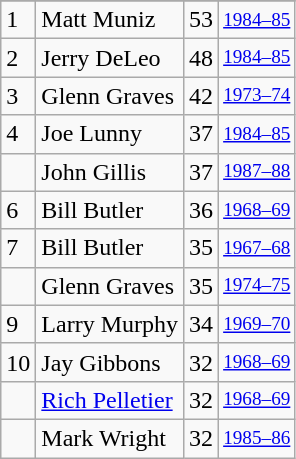<table class="wikitable">
<tr>
</tr>
<tr>
<td>1</td>
<td>Matt Muniz</td>
<td>53</td>
<td style="font-size:80%;"><a href='#'>1984–85</a></td>
</tr>
<tr>
<td>2</td>
<td>Jerry DeLeo</td>
<td>48</td>
<td style="font-size:80%;"><a href='#'>1984–85</a></td>
</tr>
<tr>
<td>3</td>
<td>Glenn Graves</td>
<td>42</td>
<td style="font-size:80%;"><a href='#'>1973–74</a></td>
</tr>
<tr>
<td>4</td>
<td>Joe Lunny</td>
<td>37</td>
<td style="font-size:80%;"><a href='#'>1984–85</a></td>
</tr>
<tr>
<td></td>
<td>John Gillis</td>
<td>37</td>
<td style="font-size:80%;"><a href='#'>1987–88</a></td>
</tr>
<tr>
<td>6</td>
<td>Bill Butler</td>
<td>36</td>
<td style="font-size:80%;"><a href='#'>1968–69</a></td>
</tr>
<tr>
<td>7</td>
<td>Bill Butler</td>
<td>35</td>
<td style="font-size:80%;"><a href='#'>1967–68</a></td>
</tr>
<tr>
<td></td>
<td>Glenn Graves</td>
<td>35</td>
<td style="font-size:80%;"><a href='#'>1974–75</a></td>
</tr>
<tr>
<td>9</td>
<td>Larry Murphy</td>
<td>34</td>
<td style="font-size:80%;"><a href='#'>1969–70</a></td>
</tr>
<tr>
<td>10</td>
<td>Jay Gibbons</td>
<td>32</td>
<td style="font-size:80%;"><a href='#'>1968–69</a></td>
</tr>
<tr>
<td></td>
<td><a href='#'>Rich Pelletier</a></td>
<td>32</td>
<td style="font-size:80%;"><a href='#'>1968–69</a></td>
</tr>
<tr>
<td></td>
<td>Mark Wright</td>
<td>32</td>
<td style="font-size:80%;"><a href='#'>1985–86</a></td>
</tr>
</table>
